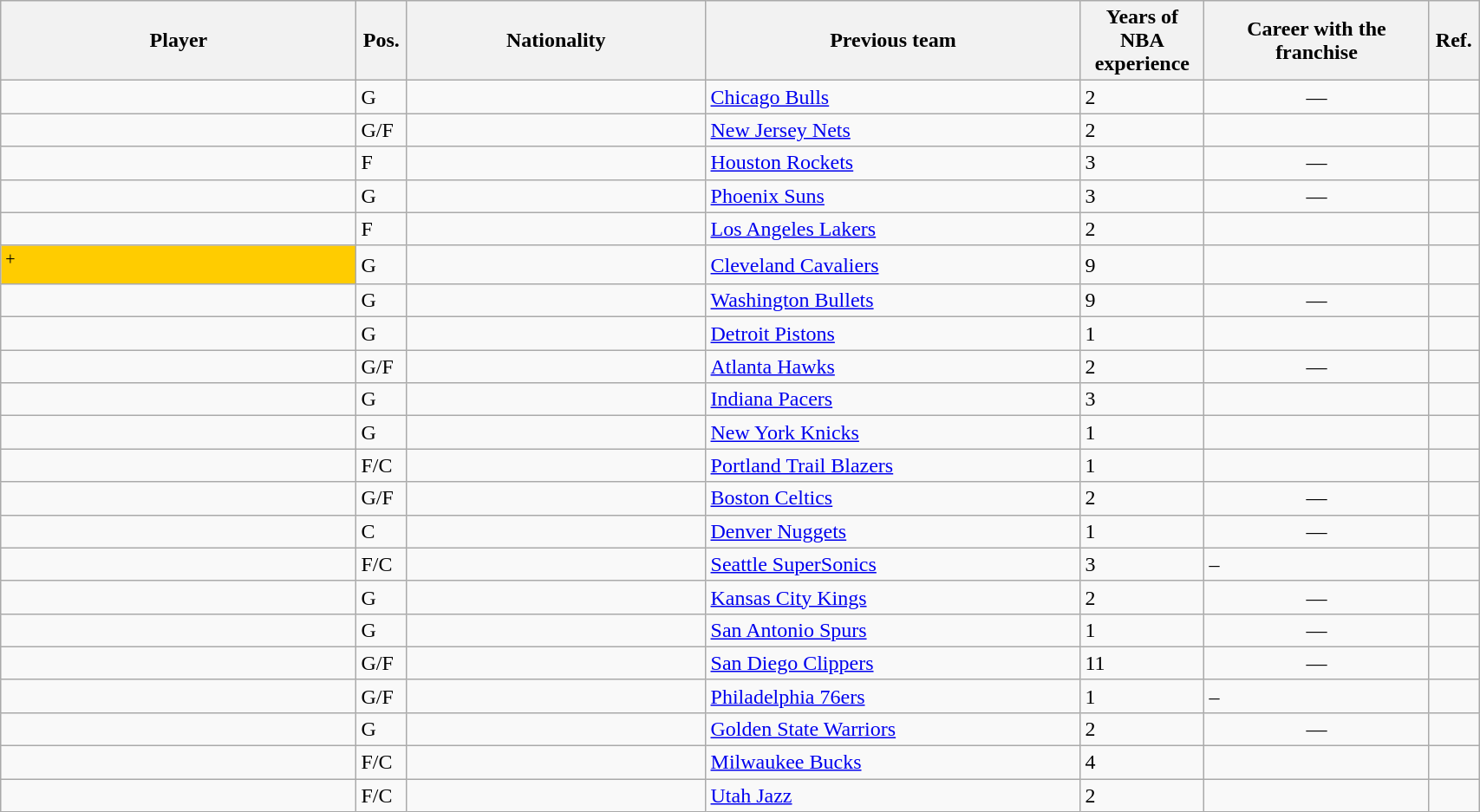<table class="wikitable sortable" width="90%">
<tr>
<th width="19%">Player</th>
<th width="1%">Pos.</th>
<th width="16%">Nationality</th>
<th width="20%">Previous team</th>
<th width="5%">Years of NBA experience</th>
<th width="12%">Career with the franchise</th>
<th width="1%" class=unsortable>Ref.</th>
</tr>
<tr>
<td></td>
<td>G</td>
<td></td>
<td><a href='#'>Chicago Bulls</a></td>
<td>2</td>
<td align="center">—</td>
<td align="center"></td>
</tr>
<tr>
<td></td>
<td>G/F</td>
<td></td>
<td><a href='#'>New Jersey Nets</a></td>
<td>2</td>
<td></td>
<td align="center"></td>
</tr>
<tr>
<td></td>
<td>F</td>
<td></td>
<td><a href='#'>Houston Rockets</a></td>
<td>3</td>
<td align="center">—</td>
<td align="center"></td>
</tr>
<tr>
<td></td>
<td>G</td>
<td></td>
<td><a href='#'>Phoenix Suns</a></td>
<td>3</td>
<td align="center">—</td>
<td align="center"></td>
</tr>
<tr>
<td></td>
<td>F</td>
<td></td>
<td><a href='#'>Los Angeles Lakers</a></td>
<td>2</td>
<td></td>
<td align="center"></td>
</tr>
<tr>
<td bgcolor="#FFCC00"><sup>+</sup></td>
<td>G</td>
<td></td>
<td><a href='#'>Cleveland Cavaliers</a></td>
<td>9</td>
<td></td>
<td align="center"></td>
</tr>
<tr>
<td></td>
<td>G</td>
<td></td>
<td><a href='#'>Washington Bullets</a></td>
<td>9</td>
<td align="center">—</td>
<td align="center"></td>
</tr>
<tr>
<td></td>
<td>G</td>
<td></td>
<td><a href='#'>Detroit Pistons</a></td>
<td>1</td>
<td></td>
<td align="center"></td>
</tr>
<tr>
<td></td>
<td>G/F</td>
<td></td>
<td><a href='#'>Atlanta Hawks</a></td>
<td>2</td>
<td align="center">—</td>
<td align="center"></td>
</tr>
<tr>
<td></td>
<td>G</td>
<td></td>
<td><a href='#'>Indiana Pacers</a></td>
<td>3</td>
<td></td>
<td align="center"></td>
</tr>
<tr>
<td></td>
<td>G</td>
<td></td>
<td><a href='#'>New York Knicks</a></td>
<td>1</td>
<td></td>
<td align="center"></td>
</tr>
<tr>
<td></td>
<td>F/C</td>
<td></td>
<td><a href='#'>Portland Trail Blazers</a></td>
<td>1</td>
<td></td>
<td align="center"></td>
</tr>
<tr>
<td></td>
<td>G/F</td>
<td></td>
<td><a href='#'>Boston Celtics</a></td>
<td>2</td>
<td align="center">—</td>
<td align="center"></td>
</tr>
<tr>
<td></td>
<td>C</td>
<td></td>
<td><a href='#'>Denver Nuggets</a></td>
<td>1</td>
<td align="center">—</td>
<td align="center"></td>
</tr>
<tr>
<td></td>
<td>F/C</td>
<td></td>
<td><a href='#'>Seattle SuperSonics</a></td>
<td>3</td>
<td>–</td>
<td align="center"></td>
</tr>
<tr>
<td></td>
<td>G</td>
<td></td>
<td><a href='#'>Kansas City Kings</a></td>
<td>2</td>
<td align="center">—</td>
<td align="center"></td>
</tr>
<tr>
<td></td>
<td>G</td>
<td></td>
<td><a href='#'>San Antonio Spurs</a></td>
<td>1</td>
<td align="center">—</td>
<td align="center"></td>
</tr>
<tr>
<td></td>
<td>G/F</td>
<td></td>
<td><a href='#'>San Diego Clippers</a></td>
<td>11</td>
<td align="center">—</td>
<td align="center"></td>
</tr>
<tr>
<td></td>
<td>G/F</td>
<td></td>
<td><a href='#'>Philadelphia 76ers</a></td>
<td>1</td>
<td>–</td>
<td align="center"></td>
</tr>
<tr>
<td></td>
<td>G</td>
<td></td>
<td><a href='#'>Golden State Warriors</a></td>
<td>2</td>
<td align="center">—</td>
<td align="center"></td>
</tr>
<tr>
<td></td>
<td>F/C</td>
<td></td>
<td><a href='#'>Milwaukee Bucks</a></td>
<td>4</td>
<td></td>
<td align="center"></td>
</tr>
<tr>
<td></td>
<td>F/C</td>
<td></td>
<td><a href='#'>Utah Jazz</a></td>
<td>2</td>
<td></td>
<td align="center"></td>
</tr>
</table>
